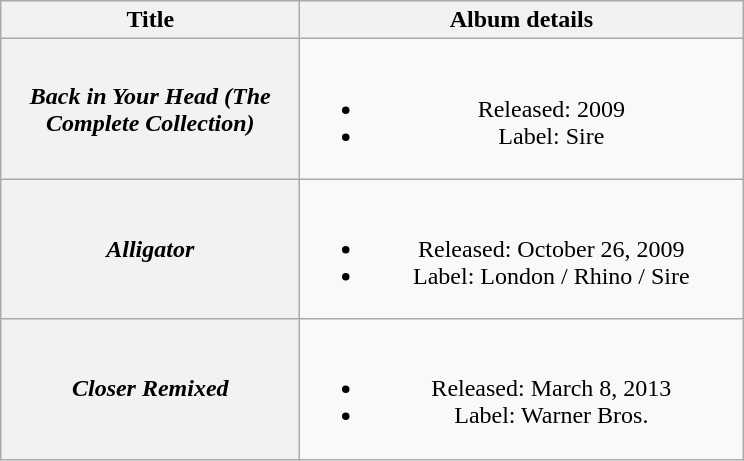<table class="wikitable plainrowheaders" style="text-align:center;">
<tr>
<th scope="col" style="width:12em;">Title</th>
<th scope="col" style="width:18em;">Album details</th>
</tr>
<tr>
<th scope="row"><em>Back in Your Head (The Complete Collection)</em></th>
<td><br><ul><li>Released: 2009</li><li>Label: Sire</li></ul></td>
</tr>
<tr>
<th scope="row"><em>Alligator</em></th>
<td><br><ul><li>Released: October 26, 2009</li><li>Label: London / Rhino / Sire</li></ul></td>
</tr>
<tr>
<th scope="row"><em>Closer Remixed</em></th>
<td><br><ul><li>Released: March 8, 2013</li><li>Label: Warner Bros.</li></ul></td>
</tr>
</table>
